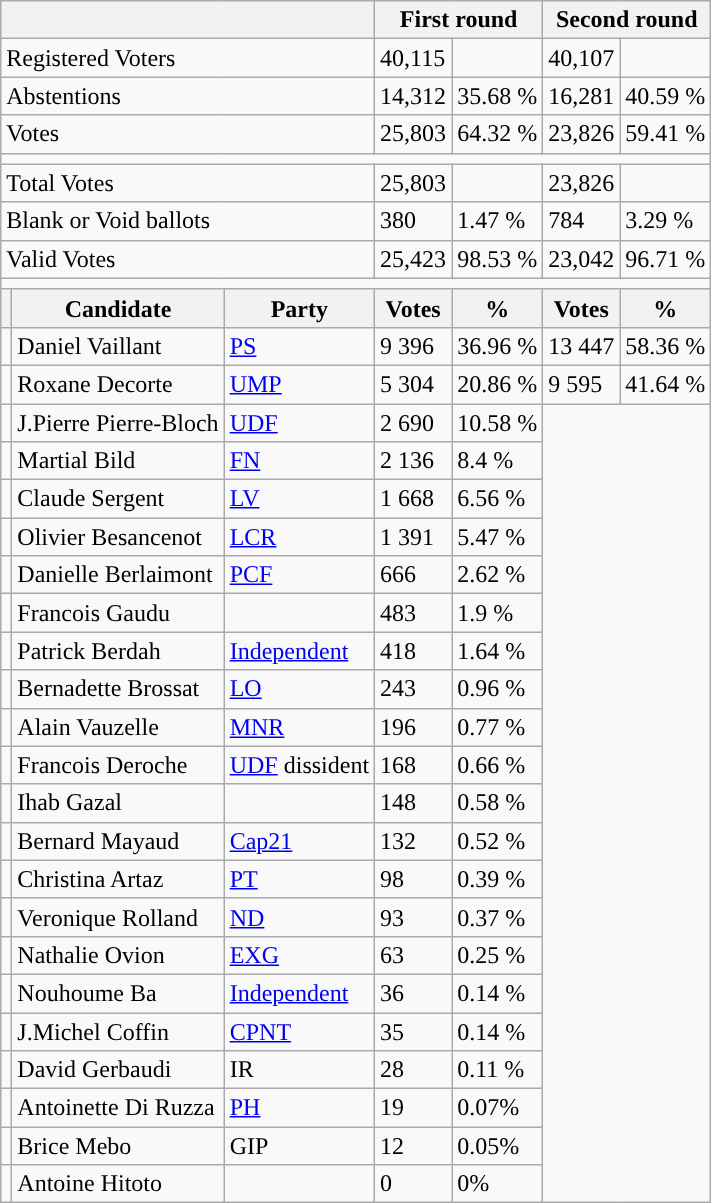<table class="wikitable">
<tr>
<th colspan="3"></th>
<th colspan="2">First round</th>
<th colspan="2">Second round</th>
</tr>
<tr>
<td colspan="3">Registered Voters</td>
<td>40,115</td>
<td></td>
<td>40,107</td>
<td></td>
</tr>
<tr>
<td colspan="3">Abstentions</td>
<td>14,312</td>
<td>35.68 %</td>
<td>16,281</td>
<td>40.59 %</td>
</tr>
<tr>
<td colspan="3">Votes</td>
<td>25,803</td>
<td>64.32 %</td>
<td>23,826</td>
<td>59.41 %</td>
</tr>
<tr>
<td colspan="7"></td>
</tr>
<tr>
<td colspan="3">Total Votes</td>
<td>25,803</td>
<td></td>
<td>23,826</td>
<td></td>
</tr>
<tr>
<td colspan="3">Blank or Void ballots</td>
<td>380</td>
<td>1.47 %</td>
<td>784</td>
<td>3.29 %</td>
</tr>
<tr>
<td colspan="3">Valid Votes</td>
<td>25,423</td>
<td>98.53 %</td>
<td>23,042</td>
<td>96.71 %</td>
</tr>
<tr>
<td colspan="7"></td>
</tr>
<tr>
<th></th>
<th>Candidate</th>
<th>Party</th>
<th>Votes</th>
<th>%</th>
<th>Votes</th>
<th>%</th>
</tr>
<tr>
<td style="background-color: "></td>
<td>Daniel Vaillant</td>
<td><a href='#'>PS</a></td>
<td>9 396</td>
<td>36.96 %</td>
<td>13 447</td>
<td>58.36 %</td>
</tr>
<tr>
<td style="background-color: "></td>
<td>Roxane Decorte</td>
<td><a href='#'>UMP</a></td>
<td>5 304</td>
<td>20.86 %</td>
<td>9 595</td>
<td>41.64 %</td>
</tr>
<tr>
<td style="background-color: "></td>
<td>J.Pierre Pierre-Bloch</td>
<td><a href='#'>UDF</a></td>
<td>2 690</td>
<td>10.58 %</td>
</tr>
<tr>
<td style="background-color:"></td>
<td>Martial Bild</td>
<td><a href='#'>FN</a></td>
<td>2 136</td>
<td>8.4 %</td>
</tr>
<tr>
<td style="background-color:"></td>
<td>Claude Sergent</td>
<td><a href='#'>LV</a></td>
<td>1 668</td>
<td>6.56 %</td>
</tr>
<tr>
<td style="background-color:"></td>
<td>Olivier Besancenot</td>
<td><a href='#'>LCR</a></td>
<td>1 391</td>
<td>5.47 %</td>
</tr>
<tr>
<td style="background-color:"></td>
<td>Danielle Berlaimont</td>
<td><a href='#'>PCF</a></td>
<td>666</td>
<td>2.62 %</td>
</tr>
<tr>
<td></td>
<td>Francois Gaudu</td>
<td></td>
<td>483</td>
<td>1.9 %</td>
</tr>
<tr>
<td></td>
<td>Patrick Berdah</td>
<td><a href='#'>Independent</a></td>
<td>418</td>
<td>1.64 %</td>
</tr>
<tr>
<td style="background-color:"></td>
<td>Bernadette Brossat</td>
<td><a href='#'>LO</a></td>
<td>243</td>
<td>0.96 %</td>
</tr>
<tr>
<td style="background-color:"></td>
<td>Alain Vauzelle</td>
<td><a href='#'>MNR</a></td>
<td>196</td>
<td>0.77 %</td>
</tr>
<tr>
<td></td>
<td>Francois Deroche</td>
<td><a href='#'>UDF</a> dissident</td>
<td>168</td>
<td>0.66 %</td>
</tr>
<tr>
<td></td>
<td>Ihab Gazal</td>
<td></td>
<td>148</td>
<td>0.58 %</td>
</tr>
<tr>
<td style="background-color:"></td>
<td>Bernard Mayaud</td>
<td><a href='#'>Cap21</a></td>
<td>132</td>
<td>0.52 %</td>
</tr>
<tr>
<td style="background-color:"></td>
<td>Christina Artaz</td>
<td><a href='#'>PT</a></td>
<td>98</td>
<td>0.39 %</td>
</tr>
<tr>
<td style="background-color:"></td>
<td>Veronique Rolland</td>
<td><a href='#'>ND</a></td>
<td>93</td>
<td>0.37 %</td>
</tr>
<tr>
<td></td>
<td>Nathalie Ovion</td>
<td><a href='#'>EXG</a></td>
<td>63</td>
<td>0.25 %</td>
</tr>
<tr>
<td></td>
<td>Nouhoume Ba</td>
<td><a href='#'>Independent</a></td>
<td>36</td>
<td>0.14 %</td>
</tr>
<tr>
<td style="background-color:"></td>
<td>J.Michel Coffin</td>
<td><a href='#'>CPNT</a></td>
<td>35</td>
<td>0.14 %</td>
</tr>
<tr>
<td></td>
<td>David Gerbaudi</td>
<td>IR</td>
<td>28</td>
<td>0.11 %</td>
</tr>
<tr>
<td style="background-color:"></td>
<td>Antoinette Di Ruzza</td>
<td><a href='#'>PH</a></td>
<td>19</td>
<td>0.07%</td>
</tr>
<tr>
<td></td>
<td>Brice Mebo</td>
<td>GIP</td>
<td>12</td>
<td>0.05%</td>
</tr>
<tr>
<td></td>
<td>Antoine Hitoto</td>
<td></td>
<td>0</td>
<td>0%</td>
</tr>
</table>
